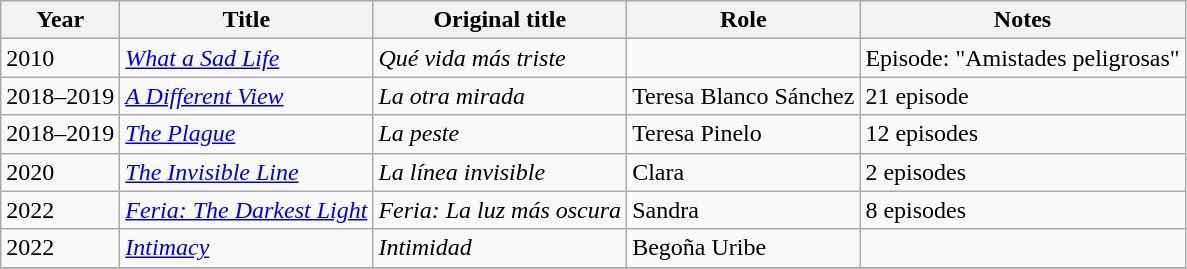<table class="wikitable sortable">
<tr>
<th>Year</th>
<th>Title</th>
<th>Original title</th>
<th>Role</th>
<th>Notes</th>
</tr>
<tr>
<td>2010</td>
<td><em><a href='#'>What a Sad Life</a></em></td>
<td><em>Qué vida más triste</em></td>
<td></td>
<td>Episode: "Amistades peligrosas"</td>
</tr>
<tr>
<td>2018–2019</td>
<td><em><a href='#'>A Different View</a></em></td>
<td><em>La otra mirada</em></td>
<td>Teresa Blanco Sánchez</td>
<td>21 episode</td>
</tr>
<tr>
<td>2018–2019</td>
<td><em><a href='#'>The Plague</a></em></td>
<td><em>La peste</em></td>
<td>Teresa Pinelo</td>
<td>12 episodes</td>
</tr>
<tr>
<td>2020</td>
<td><em><a href='#'>The Invisible Line</a></em></td>
<td><em>La línea invisible</em></td>
<td>Clara</td>
<td>2 episodes</td>
</tr>
<tr>
<td>2022</td>
<td><em><a href='#'>Feria: The Darkest Light</a></em></td>
<td><em>Feria: La luz más oscura</em></td>
<td>Sandra</td>
<td>8 episodes</td>
</tr>
<tr>
<td>2022</td>
<td><em><a href='#'>Intimacy</a></em></td>
<td><em>Intimidad</em></td>
<td>Begoña Uribe</td>
<td></td>
</tr>
<tr>
</tr>
</table>
